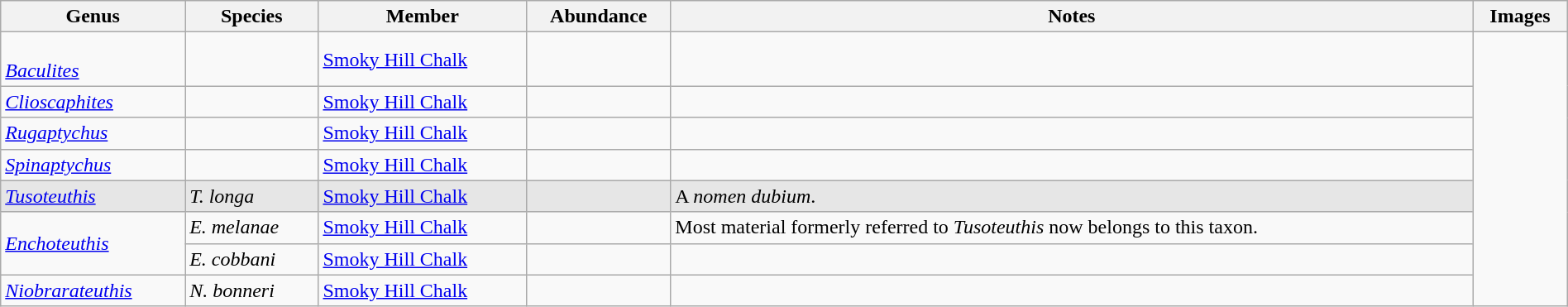<table class="wikitable"  style="margin:auto; width:100%; width:100%;">
<tr>
<th>Genus</th>
<th>Species</th>
<th>Member</th>
<th>Abundance</th>
<th>Notes</th>
<th>Images</th>
</tr>
<tr>
<td><br><em><a href='#'>Baculites</a></em></td>
<td></td>
<td><a href='#'>Smoky Hill Chalk</a></td>
<td></td>
<td></td>
<td rowspan="34"><br></td>
</tr>
<tr>
<td><em><a href='#'>Clioscaphites</a></em></td>
<td></td>
<td><a href='#'>Smoky Hill Chalk</a></td>
<td></td>
<td></td>
</tr>
<tr>
<td><em><a href='#'>Rugaptychus</a></em></td>
<td></td>
<td><a href='#'>Smoky Hill Chalk</a></td>
<td></td>
<td></td>
</tr>
<tr>
<td><em><a href='#'>Spinaptychus</a></em></td>
<td></td>
<td><a href='#'>Smoky Hill Chalk</a></td>
<td></td>
<td></td>
</tr>
<tr>
<td style="background:#E6E6E6;"><em><a href='#'>Tusoteuthis</a></em></td>
<td style="background:#E6E6E6;"><em>T. longa</em></td>
<td style="background:#E6E6E6;"><a href='#'>Smoky Hill Chalk</a></td>
<td style="background:#E6E6E6;"></td>
<td style="background:#E6E6E6;">A <em>nomen dubium</em>.</td>
</tr>
<tr>
<td rowspan=2><em><a href='#'>Enchoteuthis</a></em></td>
<td><em>E. melanae</em></td>
<td><a href='#'>Smoky Hill Chalk</a></td>
<td></td>
<td>Most material formerly referred to <em>Tusoteuthis</em> now belongs to this taxon.</td>
</tr>
<tr>
<td><em>E. cobbani</em></td>
<td><a href='#'>Smoky Hill Chalk</a></td>
<td></td>
<td></td>
</tr>
<tr>
<td><em><a href='#'>Niobrarateuthis</a></em></td>
<td><em>N. bonneri</em></td>
<td><a href='#'>Smoky Hill Chalk</a></td>
<td></td>
<td></td>
</tr>
</table>
